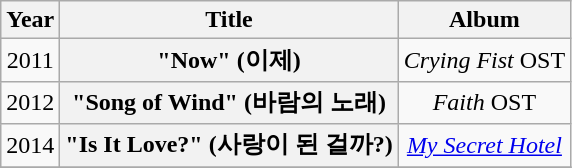<table class="wikitable plainrowheaders" style="text-align:center;">
<tr>
<th scope="col">Year</th>
<th scope="col">Title</th>
<th scope="col">Album</th>
</tr>
<tr>
<td>2011</td>
<th scope="row">"Now" (이제)</th>
<td><em>Crying Fist</em> OST</td>
</tr>
<tr>
<td>2012</td>
<th scope="row">"Song of Wind" (바람의 노래)</th>
<td><em>Faith</em> OST</td>
</tr>
<tr>
<td>2014</td>
<th scope="row">"Is It Love?" (사랑이 된 걸까?)</th>
<td><em><a href='#'>My Secret Hotel</a></em></td>
</tr>
<tr>
</tr>
</table>
